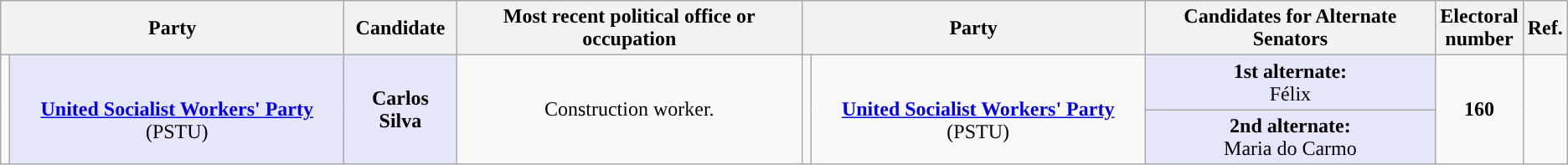<table class="wikitable" style="text-align:center;">
<tr>
<th colspan="2">Party</th>
<th>Candidate</th>
<th>Most recent political office or occupation</th>
<th colspan="2">Party</th>
<th>Candidates for Alternate Senators</th>
<th>Electoral<br>number</th>
<th>Ref.</th>
</tr>
<tr>
<td rowspan="2" style="background-color:"></td>
<td rowspan="2" style="background:lavender;"><br><strong><a href='#'>United Socialist Workers' Party</a></strong> (PSTU)</td>
<td rowspan="2" style="background:lavender;"><strong>Carlos Silva</strong></td>
<td rowspan="2">Construction worker.</td>
<td rowspan="2" style="background-color:"></td>
<td rowspan="2"><br><strong><a href='#'>United Socialist Workers' Party</a></strong> (PSTU)</td>
<td style="background:lavender;"><strong>1st alternate:</strong><br>Félix</td>
<td rowspan="2"><strong>160</strong></td>
<td rowspan="2"></td>
</tr>
<tr>
<td style="background:lavender;"><strong>2nd alternate:</strong><br>Maria do Carmo</td>
</tr>
</table>
